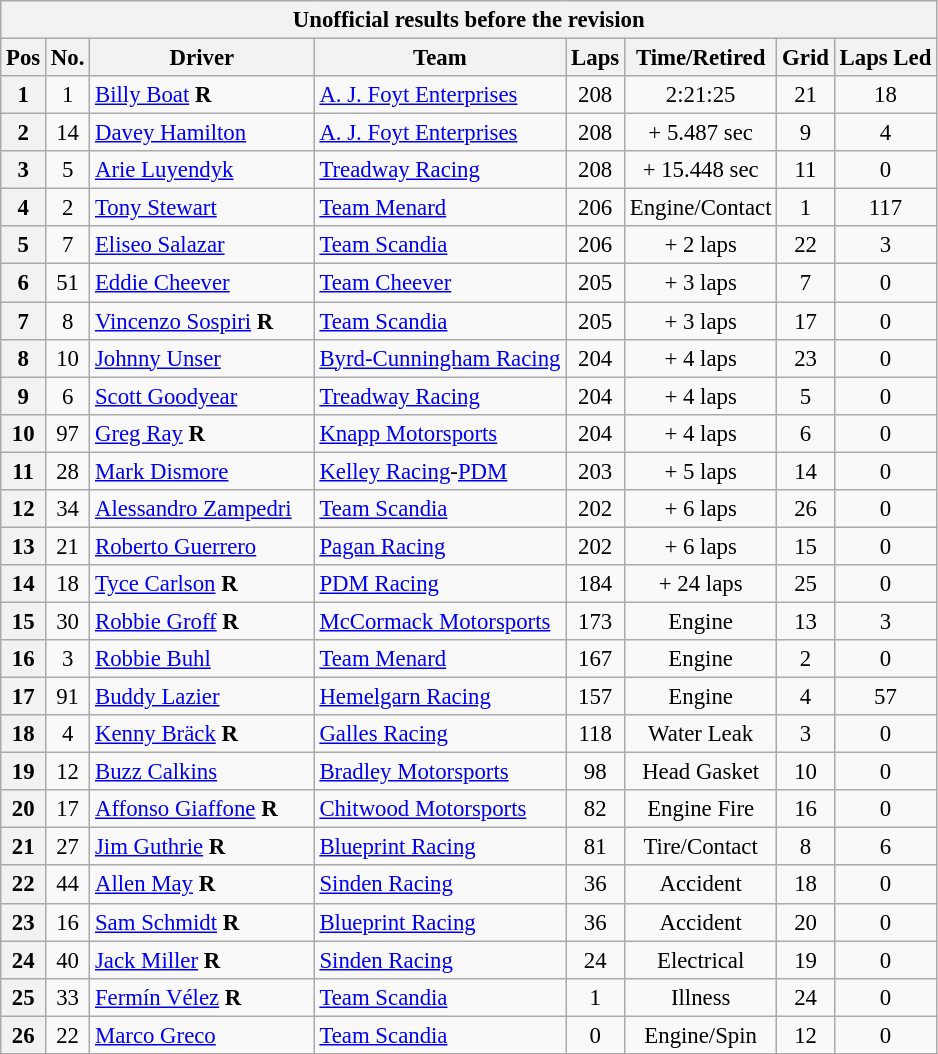<table class="wikitable collapsible collapsed" style="font-size:95%">
<tr>
<th colspan=45>Unofficial results before the revision</th>
</tr>
<tr>
<th>Pos</th>
<th>No.</th>
<th>Driver</th>
<th>Team</th>
<th>Laps</th>
<th>Time/Retired</th>
<th>Grid</th>
<th>Laps Led</th>
</tr>
<tr>
<th>1</th>
<td align=center>1</td>
<td> <a href='#'>Billy Boat</a> <strong><span>R</span></strong></td>
<td><a href='#'>A. J. Foyt Enterprises</a></td>
<td align=center>208</td>
<td align=center>2:21:25</td>
<td align=center>21</td>
<td align=center>18</td>
</tr>
<tr>
<th>2</th>
<td align=center>14</td>
<td> <a href='#'>Davey Hamilton</a></td>
<td><a href='#'>A. J. Foyt Enterprises</a></td>
<td align=center>208</td>
<td align=center>+ 5.487 sec</td>
<td align=center>9</td>
<td align=center>4</td>
</tr>
<tr>
<th>3</th>
<td align=center>5</td>
<td> <a href='#'>Arie Luyendyk</a></td>
<td><a href='#'>Treadway Racing</a></td>
<td align=center>208</td>
<td align=center>+ 15.448 sec</td>
<td align=center>11</td>
<td align=center>0</td>
</tr>
<tr>
<th>4</th>
<td align=center>2</td>
<td> <a href='#'>Tony Stewart</a></td>
<td><a href='#'>Team Menard</a></td>
<td align=center>206</td>
<td align=center>Engine/Contact</td>
<td align=center>1</td>
<td align=center>117</td>
</tr>
<tr>
<th>5</th>
<td align=center>7</td>
<td> <a href='#'>Eliseo Salazar</a></td>
<td><a href='#'>Team Scandia</a></td>
<td align=center>206</td>
<td align=center>+ 2 laps</td>
<td align=center>22</td>
<td align=center>3</td>
</tr>
<tr>
<th>6</th>
<td align=center>51</td>
<td> <a href='#'>Eddie Cheever</a></td>
<td><a href='#'>Team Cheever</a></td>
<td align=center>205</td>
<td align=center>+ 3 laps</td>
<td align=center>7</td>
<td align=center>0</td>
</tr>
<tr>
<th>7</th>
<td align=center>8</td>
<td> <a href='#'>Vincenzo Sospiri</a> <strong><span>R</span></strong></td>
<td><a href='#'>Team Scandia</a></td>
<td align=center>205</td>
<td align=center>+ 3 laps</td>
<td align=center>17</td>
<td align=center>0</td>
</tr>
<tr>
<th>8</th>
<td align=center>10</td>
<td> <a href='#'>Johnny Unser</a></td>
<td><a href='#'>Byrd-Cunningham Racing</a></td>
<td align=center>204</td>
<td align=center>+ 4 laps</td>
<td align=center>23</td>
<td align=center>0</td>
</tr>
<tr>
<th>9</th>
<td align=center>6</td>
<td> <a href='#'>Scott Goodyear</a></td>
<td><a href='#'>Treadway Racing</a></td>
<td align=center>204</td>
<td align=center>+ 4 laps</td>
<td align=center>5</td>
<td align=center>0</td>
</tr>
<tr>
<th>10</th>
<td align=center>97</td>
<td> <a href='#'>Greg Ray</a> <strong><span>R</span></strong></td>
<td><a href='#'>Knapp Motorsports</a></td>
<td align=center>204</td>
<td align=center>+ 4 laps</td>
<td align=center>6</td>
<td align=center>0</td>
</tr>
<tr>
<th>11</th>
<td align=center>28</td>
<td> <a href='#'>Mark Dismore</a></td>
<td><a href='#'>Kelley Racing</a>-<a href='#'>PDM</a></td>
<td align=center>203</td>
<td align=center>+ 5 laps</td>
<td align=center>14</td>
<td align=center>0</td>
</tr>
<tr>
<th>12</th>
<td align=center>34</td>
<td> <a href='#'>Alessandro Zampedri</a>   </td>
<td><a href='#'>Team Scandia</a></td>
<td align=center>202</td>
<td align=center>+ 6 laps</td>
<td align=center>26</td>
<td align=center>0</td>
</tr>
<tr>
<th>13</th>
<td align=center>21</td>
<td> <a href='#'>Roberto Guerrero</a></td>
<td><a href='#'>Pagan Racing</a></td>
<td align=center>202</td>
<td align=center>+ 6 laps</td>
<td align=center>15</td>
<td align=center>0</td>
</tr>
<tr>
<th>14</th>
<td align=center>18</td>
<td> <a href='#'>Tyce Carlson</a> <strong><span>R</span></strong></td>
<td><a href='#'>PDM Racing</a></td>
<td align=center>184</td>
<td align=center>+ 24 laps</td>
<td align=center>25</td>
<td align=center>0</td>
</tr>
<tr>
<th>15</th>
<td align=center>30</td>
<td> <a href='#'>Robbie Groff</a> <strong><span>R</span></strong></td>
<td><a href='#'>McCormack Motorsports</a></td>
<td align=center>173</td>
<td align=center>Engine</td>
<td align=center>13</td>
<td align=center>3</td>
</tr>
<tr>
<th>16</th>
<td align=center>3</td>
<td> <a href='#'>Robbie Buhl</a></td>
<td><a href='#'>Team Menard</a></td>
<td align=center>167</td>
<td align=center>Engine</td>
<td align=center>2</td>
<td align=center>0</td>
</tr>
<tr>
<th>17</th>
<td align=center>91</td>
<td> <a href='#'>Buddy Lazier</a></td>
<td><a href='#'>Hemelgarn Racing</a></td>
<td align=center>157</td>
<td align=center>Engine</td>
<td align=center>4</td>
<td align=center>57</td>
</tr>
<tr>
<th>18</th>
<td align=center>4</td>
<td> <a href='#'>Kenny Bräck</a> <strong><span>R</span></strong></td>
<td><a href='#'>Galles Racing</a></td>
<td align=center>118</td>
<td align=center>Water Leak</td>
<td align=center>3</td>
<td align=center>0</td>
</tr>
<tr>
<th>19</th>
<td align=center>12</td>
<td> <a href='#'>Buzz Calkins</a></td>
<td><a href='#'>Bradley Motorsports</a></td>
<td align=center>98</td>
<td align=center>Head Gasket</td>
<td align=center>10</td>
<td align=center>0</td>
</tr>
<tr>
<th>20</th>
<td align=center>17</td>
<td> <a href='#'>Affonso Giaffone</a> <strong><span>R</span></strong></td>
<td><a href='#'>Chitwood Motorsports</a></td>
<td align=center>82</td>
<td align=center>Engine Fire</td>
<td align=center>16</td>
<td align=center>0</td>
</tr>
<tr>
<th>21</th>
<td align=center>27</td>
<td> <a href='#'>Jim Guthrie</a> <strong><span>R</span></strong></td>
<td><a href='#'>Blueprint Racing</a></td>
<td align=center>81</td>
<td align=center>Tire/Contact</td>
<td align=center>8</td>
<td align=center>6</td>
</tr>
<tr>
<th>22</th>
<td align=center>44</td>
<td> <a href='#'>Allen May</a> <strong><span>R</span></strong></td>
<td><a href='#'>Sinden Racing</a></td>
<td align=center>36</td>
<td align=center>Accident</td>
<td align=center>18</td>
<td align=center>0</td>
</tr>
<tr>
<th>23</th>
<td align=center>16</td>
<td> <a href='#'>Sam Schmidt</a> <strong><span>R</span></strong></td>
<td><a href='#'>Blueprint Racing</a></td>
<td align=center>36</td>
<td align=center>Accident</td>
<td align=center>20</td>
<td align=center>0</td>
</tr>
<tr>
<th>24</th>
<td align=center>40</td>
<td> <a href='#'>Jack Miller</a> <strong><span>R</span></strong></td>
<td><a href='#'>Sinden Racing</a></td>
<td align=center>24</td>
<td align=center>Electrical</td>
<td align=center>19</td>
<td align=center>0</td>
</tr>
<tr>
<th>25</th>
<td align=center>33</td>
<td> <a href='#'>Fermín Vélez</a> <strong><span>R</span></strong></td>
<td><a href='#'>Team Scandia</a></td>
<td align=center>1</td>
<td align=center>Illness</td>
<td align=center>24</td>
<td align=center>0</td>
</tr>
<tr>
<th>26</th>
<td align=center>22</td>
<td> <a href='#'>Marco Greco</a></td>
<td><a href='#'>Team Scandia</a></td>
<td align=center>0</td>
<td align=center>Engine/Spin</td>
<td align=center>12</td>
<td align=center>0</td>
</tr>
<tr>
</tr>
</table>
